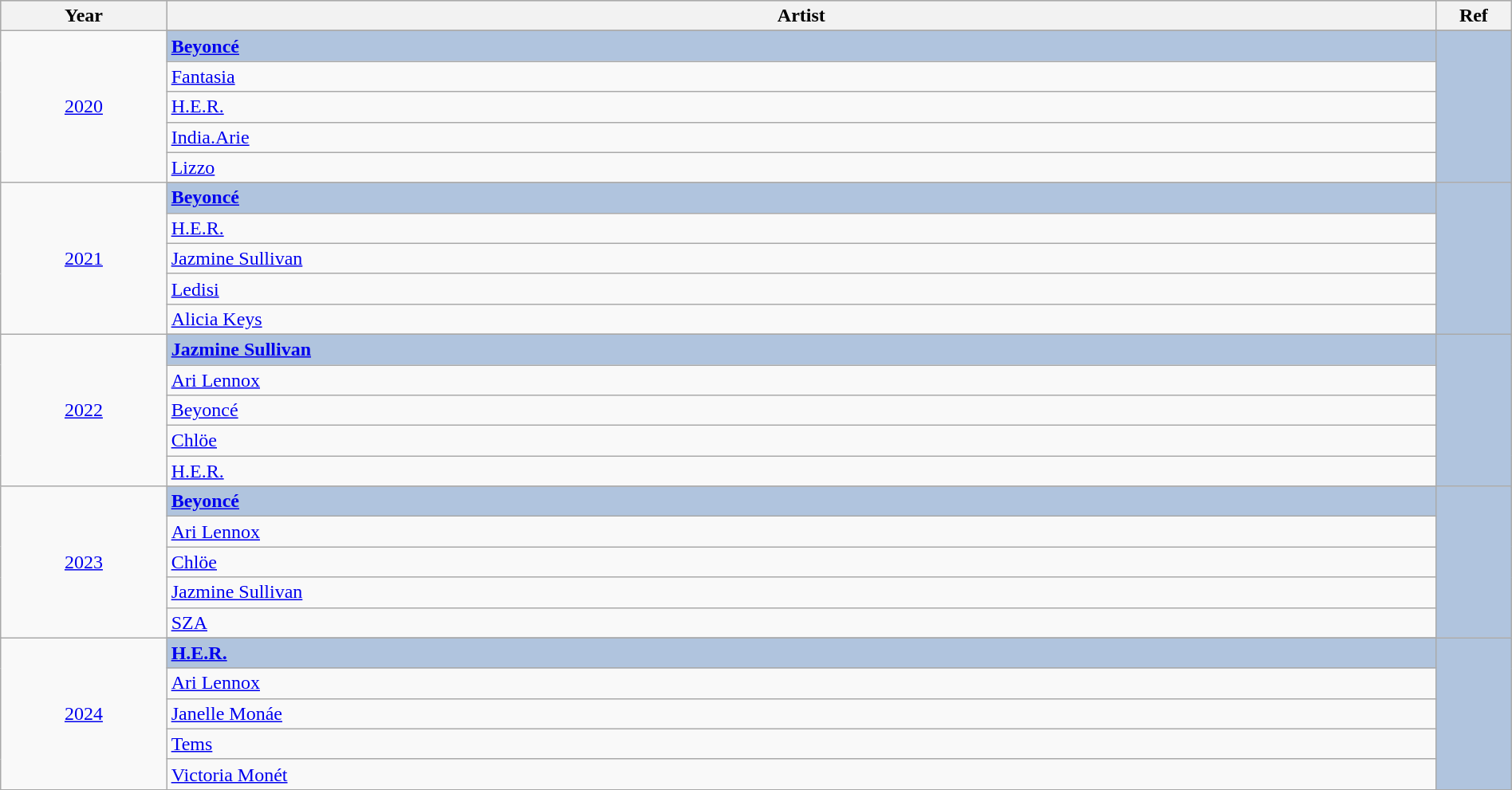<table class="wikitable" style="width:100%;">
<tr style="background:#bebebe;">
<th style="width:11%;">Year</th>
<th style="width:84%;">Artist</th>
<th style="width:5%;">Ref</th>
</tr>
<tr>
<td rowspan="6" align="center"><a href='#'>2020</a></td>
</tr>
<tr style="background:#B0C4DE">
<td><strong><a href='#'>Beyoncé</a></strong></td>
<td rowspan="6" align="center"></td>
</tr>
<tr>
<td><a href='#'>Fantasia</a></td>
</tr>
<tr>
<td><a href='#'>H.E.R.</a></td>
</tr>
<tr>
<td><a href='#'>India.Arie</a></td>
</tr>
<tr>
<td><a href='#'>Lizzo</a></td>
</tr>
<tr>
<td rowspan="6" align="center"><a href='#'>2021</a></td>
</tr>
<tr style="background:#B0C4DE">
<td><strong><a href='#'>Beyoncé</a></strong></td>
<td rowspan="6" align="center"></td>
</tr>
<tr>
<td><a href='#'>H.E.R.</a></td>
</tr>
<tr>
<td><a href='#'>Jazmine Sullivan</a></td>
</tr>
<tr>
<td><a href='#'>Ledisi</a></td>
</tr>
<tr>
<td><a href='#'>Alicia Keys</a></td>
</tr>
<tr>
<td rowspan="6" align="center"><a href='#'>2022</a></td>
</tr>
<tr style="background:#B0C4DE">
<td><strong><a href='#'>Jazmine Sullivan</a></strong></td>
<td rowspan="6" align="center"></td>
</tr>
<tr>
<td><a href='#'>Ari Lennox</a></td>
</tr>
<tr>
<td><a href='#'>Beyoncé</a></td>
</tr>
<tr>
<td><a href='#'>Chlöe</a></td>
</tr>
<tr>
<td><a href='#'>H.E.R.</a></td>
</tr>
<tr>
<td rowspan="6" align="center"><a href='#'>2023</a></td>
</tr>
<tr style="background:#B0C4DE">
<td><strong><a href='#'>Beyoncé</a></strong></td>
<td rowspan="6" align="center"></td>
</tr>
<tr>
<td><a href='#'>Ari Lennox</a></td>
</tr>
<tr>
<td><a href='#'>Chlöe</a></td>
</tr>
<tr>
<td><a href='#'>Jazmine Sullivan</a></td>
</tr>
<tr>
<td><a href='#'>SZA</a></td>
</tr>
<tr>
<td rowspan="6" align="center"><a href='#'>2024</a></td>
</tr>
<tr style="background:#B0C4DE">
<td><strong><a href='#'>H.E.R.</a></strong></td>
<td rowspan="6" align="center"></td>
</tr>
<tr>
<td><a href='#'>Ari Lennox</a></td>
</tr>
<tr>
<td><a href='#'>Janelle Monáe</a></td>
</tr>
<tr>
<td><a href='#'>Tems</a></td>
</tr>
<tr>
<td><a href='#'>Victoria Monét</a></td>
</tr>
</table>
